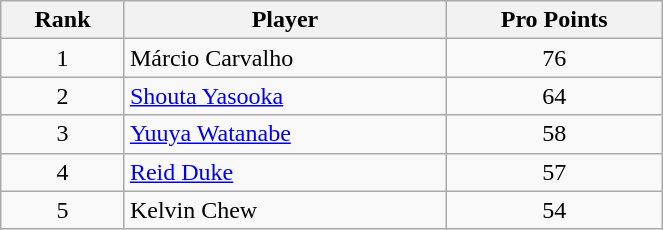<table class="wikitable" width=35%>
<tr>
<th>Rank</th>
<th>Player</th>
<th>Pro Points</th>
</tr>
<tr>
<td align=center>1</td>
<td> Márcio Carvalho</td>
<td align=center>76</td>
</tr>
<tr>
<td align=center>2</td>
<td> <a href='#'>Shouta Yasooka</a></td>
<td align=center>64</td>
</tr>
<tr>
<td align=center>3</td>
<td> <a href='#'>Yuuya Watanabe</a></td>
<td align=center>58</td>
</tr>
<tr>
<td align=center>4</td>
<td> <a href='#'>Reid Duke</a></td>
<td align=center>57</td>
</tr>
<tr>
<td align=center>5</td>
<td> Kelvin Chew</td>
<td align=center>54</td>
</tr>
</table>
